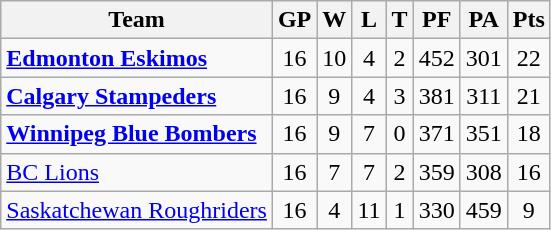<table class="wikitable">
<tr>
<th>Team</th>
<th>GP</th>
<th>W</th>
<th>L</th>
<th>T</th>
<th>PF</th>
<th>PA</th>
<th>Pts</th>
</tr>
<tr style="text-align:center;">
<td style="text-align:left;"><strong><a href='#'>Edmonton Eskimos</a></strong></td>
<td>16</td>
<td>10</td>
<td>4</td>
<td>2</td>
<td>452</td>
<td>301</td>
<td>22</td>
</tr>
<tr style="text-align:center;">
<td style="text-align:left;"><strong><a href='#'>Calgary Stampeders</a></strong></td>
<td>16</td>
<td>9</td>
<td>4</td>
<td>3</td>
<td>381</td>
<td>311</td>
<td>21</td>
</tr>
<tr style="text-align:center;">
<td style="text-align:left;"><strong><a href='#'>Winnipeg Blue Bombers</a></strong></td>
<td>16</td>
<td>9</td>
<td>7</td>
<td>0</td>
<td>371</td>
<td>351</td>
<td>18</td>
</tr>
<tr style="text-align:center;">
<td style="text-align:left;"><a href='#'>BC Lions</a></td>
<td>16</td>
<td>7</td>
<td>7</td>
<td>2</td>
<td>359</td>
<td>308</td>
<td>16</td>
</tr>
<tr style="text-align:center;">
<td style="text-align:left;"><a href='#'>Saskatchewan Roughriders</a></td>
<td>16</td>
<td>4</td>
<td>11</td>
<td>1</td>
<td>330</td>
<td>459</td>
<td>9</td>
</tr>
</table>
